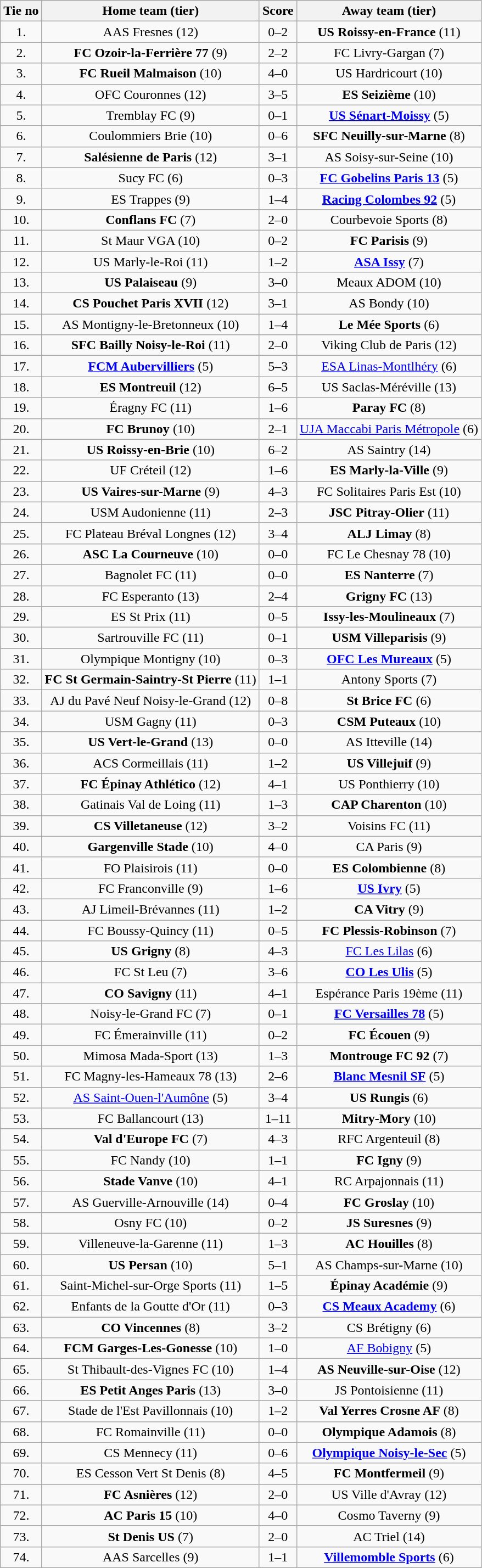<table class="wikitable" style="text-align: center">
<tr>
<th>Tie no</th>
<th>Home team (tier)</th>
<th>Score</th>
<th>Away team (tier)</th>
</tr>
<tr>
<td>1.</td>
<td>AAS Fresnes (12)</td>
<td>0–2</td>
<td><strong>US Roissy-en-France</strong> (11)</td>
</tr>
<tr>
<td>2.</td>
<td><strong>FC Ozoir-la-Ferrière 77</strong> (9)</td>
<td>2–2 </td>
<td>FC Livry-Gargan (7)</td>
</tr>
<tr>
<td>3.</td>
<td><strong>FC Rueil Malmaison</strong> (10)</td>
<td>4–0</td>
<td>US Hardricourt (10)</td>
</tr>
<tr>
<td>4.</td>
<td>OFC Couronnes (12)</td>
<td>3–5</td>
<td><strong>ES Seizième</strong> (10)</td>
</tr>
<tr>
<td>5.</td>
<td>Tremblay FC (9)</td>
<td>0–1</td>
<td><strong><a href='#'>US Sénart-Moissy</a></strong> (5)</td>
</tr>
<tr>
<td>6.</td>
<td>Coulommiers Brie (10)</td>
<td>0–6</td>
<td><strong>SFC Neuilly-sur-Marne</strong> (8)</td>
</tr>
<tr>
<td>7.</td>
<td><strong>Salésienne de Paris</strong> (12)</td>
<td>3–1</td>
<td>AS Soisy-sur-Seine (10)</td>
</tr>
<tr>
<td>8.</td>
<td>Sucy FC (6)</td>
<td>0–3</td>
<td><strong><a href='#'>FC Gobelins Paris 13</a></strong> (5)</td>
</tr>
<tr>
<td>9.</td>
<td>ES Trappes (9)</td>
<td>1–4</td>
<td><strong><a href='#'>Racing Colombes 92</a></strong> (5)</td>
</tr>
<tr>
<td>10.</td>
<td><strong>Conflans FC</strong> (7)</td>
<td>2–0</td>
<td>Courbevoie Sports (8)</td>
</tr>
<tr>
<td>11.</td>
<td>St Maur VGA (10)</td>
<td>0–2</td>
<td><strong>FC Parisis</strong> (9)</td>
</tr>
<tr>
<td>12.</td>
<td>US Marly-le-Roi (11)</td>
<td>1–2</td>
<td><strong><a href='#'>ASA Issy</a></strong> (7)</td>
</tr>
<tr>
<td>13.</td>
<td><strong>US Palaiseau</strong> (9)</td>
<td>3–0</td>
<td>Meaux ADOM (10)</td>
</tr>
<tr>
<td>14.</td>
<td><strong>CS Pouchet Paris XVII</strong> (12)</td>
<td>3–1</td>
<td>AS Bondy (10)</td>
</tr>
<tr>
<td>15.</td>
<td>AS Montigny-le-Bretonneux (10)</td>
<td>1–4</td>
<td><strong>Le Mée Sports</strong> (6)</td>
</tr>
<tr>
<td>16.</td>
<td><strong>SFC Bailly Noisy-le-Roi</strong> (11)</td>
<td>2–0</td>
<td>Viking Club de Paris (12)</td>
</tr>
<tr>
<td>17.</td>
<td><strong><a href='#'>FCM Aubervilliers</a></strong> (5)</td>
<td>5–3</td>
<td><a href='#'>ESA Linas-Montlhéry</a> (6)</td>
</tr>
<tr>
<td>18.</td>
<td><strong>ES Montreuil</strong> (12)</td>
<td>6–5 </td>
<td>US Saclas-Méréville (13)</td>
</tr>
<tr>
<td>19.</td>
<td>Éragny FC (11)</td>
<td>1–6</td>
<td><strong>Paray FC</strong> (8)</td>
</tr>
<tr>
<td>20.</td>
<td><strong>FC Brunoy</strong> (10)</td>
<td>2–1</td>
<td><a href='#'>UJA Maccabi Paris Métropole</a> (6)</td>
</tr>
<tr>
<td>21.</td>
<td><strong>US Roissy-en-Brie</strong> (10)</td>
<td>6–2</td>
<td>AS Saintry (14)</td>
</tr>
<tr>
<td>22.</td>
<td>UF Créteil (12)</td>
<td>1–6</td>
<td><strong>ES Marly-la-Ville</strong> (9)</td>
</tr>
<tr>
<td>23.</td>
<td><strong>US Vaires-sur-Marne</strong> (9)</td>
<td>4–3 </td>
<td>FC Solitaires Paris Est (10)</td>
</tr>
<tr>
<td>24.</td>
<td>USM Audonienne (11)</td>
<td>2–3</td>
<td><strong>JSC Pitray-Olier</strong> (11)</td>
</tr>
<tr>
<td>25.</td>
<td>FC Plateau Bréval Longnes (12)</td>
<td>3–4 </td>
<td><strong>ALJ Limay</strong> (8)</td>
</tr>
<tr>
<td>26.</td>
<td><strong>ASC La Courneuve</strong> (10)</td>
<td>0–0 </td>
<td>FC Le Chesnay 78 (10)</td>
</tr>
<tr>
<td>27.</td>
<td>Bagnolet FC (11)</td>
<td>0–0 </td>
<td><strong>ES Nanterre</strong> (7)</td>
</tr>
<tr>
<td>28.</td>
<td>FC Esperanto (13)</td>
<td>2–4</td>
<td><strong>Grigny FC</strong> (13)</td>
</tr>
<tr>
<td>29.</td>
<td>ES St Prix (11)</td>
<td>0–5</td>
<td><strong>Issy-les-Moulineaux</strong> (7)</td>
</tr>
<tr>
<td>30.</td>
<td>Sartrouville FC (11)</td>
<td>0–1 </td>
<td><strong>USM Villeparisis</strong> (9)</td>
</tr>
<tr>
<td>31.</td>
<td>Olympique Montigny (10)</td>
<td>0–3</td>
<td><strong><a href='#'>OFC Les Mureaux</a></strong> (5)</td>
</tr>
<tr>
<td>32.</td>
<td><strong>FC St Germain-Saintry-St Pierre</strong> (11)</td>
<td>1–1 </td>
<td>Antony Sports (7)</td>
</tr>
<tr>
<td>33.</td>
<td>AJ du Pavé Neuf Noisy-le-Grand (12)</td>
<td>0–8</td>
<td><strong>St Brice FC</strong> (6)</td>
</tr>
<tr>
<td>34.</td>
<td>USM Gagny (11)</td>
<td>0–3</td>
<td><strong>CSM Puteaux</strong> (10)</td>
</tr>
<tr>
<td>35.</td>
<td><strong>US Vert-le-Grand</strong> (13)</td>
<td>0–0 </td>
<td>AS Itteville (14)</td>
</tr>
<tr>
<td>36.</td>
<td>ACS Cormeillais (11)</td>
<td>1–2 </td>
<td><strong>US Villejuif</strong> (9)</td>
</tr>
<tr>
<td>37.</td>
<td><strong>FC Épinay Athlético</strong> (12)</td>
<td>4–1</td>
<td>US Ponthierry (10)</td>
</tr>
<tr>
<td>38.</td>
<td>Gatinais Val de Loing (11)</td>
<td>1–3</td>
<td><strong>CAP Charenton</strong> (10)</td>
</tr>
<tr>
<td>39.</td>
<td><strong>CS Villetaneuse</strong> (12)</td>
<td>3–2</td>
<td>Voisins FC (11)</td>
</tr>
<tr>
<td>40.</td>
<td><strong>Gargenville Stade</strong> (10)</td>
<td>4–0</td>
<td>CA Paris (9)</td>
</tr>
<tr>
<td>41.</td>
<td>FO Plaisirois (11)</td>
<td>0–0 </td>
<td><strong>ES Colombienne</strong> (8)</td>
</tr>
<tr>
<td>42.</td>
<td>FC Franconville (9)</td>
<td>1–6</td>
<td><strong><a href='#'>US Ivry</a></strong> (5)</td>
</tr>
<tr>
<td>43.</td>
<td>AJ Limeil-Brévannes (11)</td>
<td>1–2</td>
<td><strong>CA Vitry</strong> (9)</td>
</tr>
<tr>
<td>44.</td>
<td>FC Boussy-Quincy (11)</td>
<td>0–5</td>
<td><strong>FC Plessis-Robinson</strong> (7)</td>
</tr>
<tr>
<td>45.</td>
<td><strong>US Grigny</strong> (8)</td>
<td>4–3 </td>
<td><a href='#'>FC Les Lilas</a> (6)</td>
</tr>
<tr>
<td>46.</td>
<td>FC St Leu (7)</td>
<td>3–6 </td>
<td><strong><a href='#'>CO Les Ulis</a></strong> (5)</td>
</tr>
<tr>
<td>47.</td>
<td><strong>CO Savigny</strong> (11)</td>
<td>4–1</td>
<td>Espérance Paris 19ème (11)</td>
</tr>
<tr>
<td>48.</td>
<td>Noisy-le-Grand FC (7)</td>
<td>0–1</td>
<td><strong><a href='#'>FC Versailles 78</a></strong> (5)</td>
</tr>
<tr>
<td>49.</td>
<td>FC Émerainville (11)</td>
<td>0–2</td>
<td><strong>FC Écouen</strong> (9)</td>
</tr>
<tr>
<td>50.</td>
<td>Mimosa Mada-Sport (13)</td>
<td>1–3</td>
<td><strong>Montrouge FC 92</strong> (7)</td>
</tr>
<tr>
<td>51.</td>
<td>FC Magny-les-Hameaux 78 (13)</td>
<td>2–6</td>
<td><strong><a href='#'>Blanc Mesnil SF</a></strong> (5)</td>
</tr>
<tr>
<td>52.</td>
<td><a href='#'>AS Saint-Ouen-l'Aumône</a> (5)</td>
<td>3–4 </td>
<td><strong>US Rungis</strong> (6)</td>
</tr>
<tr>
<td>53.</td>
<td>FC Ballancourt (13)</td>
<td>1–11</td>
<td><strong>Mitry-Mory</strong> (10)</td>
</tr>
<tr>
<td>54.</td>
<td><strong>Val d'Europe FC</strong> (7)</td>
<td>4–3</td>
<td>RFC Argenteuil (8)</td>
</tr>
<tr>
<td>55.</td>
<td>FC Nandy (10)</td>
<td>1–1 </td>
<td><strong>FC Igny</strong> (9)</td>
</tr>
<tr>
<td>56.</td>
<td><strong>Stade Vanve</strong> (10)</td>
<td>4–1</td>
<td>RC Arpajonnais (11)</td>
</tr>
<tr>
<td>57.</td>
<td>AS Guerville-Arnouville (14)</td>
<td>0–4</td>
<td><strong>FC Groslay</strong> (10)</td>
</tr>
<tr>
<td>58.</td>
<td>Osny FC (10)</td>
<td>0–2</td>
<td><strong>JS Suresnes</strong> (9)</td>
</tr>
<tr>
<td>59.</td>
<td>Villeneuve-la-Garenne (11)</td>
<td>1–3 </td>
<td><strong>AC Houilles</strong> (8)</td>
</tr>
<tr>
<td>60.</td>
<td><strong>US Persan</strong> (10)</td>
<td>5–1</td>
<td>AS Champs-sur-Marne (10)</td>
</tr>
<tr>
<td>61.</td>
<td>Saint-Michel-sur-Orge Sports (11)</td>
<td>1–5</td>
<td><strong>Épinay Académie</strong> (9)</td>
</tr>
<tr>
<td>62.</td>
<td>Enfants de la Goutte d'Or (11)</td>
<td>0–3</td>
<td><strong><a href='#'>CS Meaux Academy</a></strong> (6)</td>
</tr>
<tr>
<td>63.</td>
<td><strong>CO Vincennes</strong> (8)</td>
<td>3–2</td>
<td>CS Brétigny (6)</td>
</tr>
<tr>
<td>64.</td>
<td><strong>FCM Garges-Les-Gonesse</strong> (10)</td>
<td>1–0</td>
<td><a href='#'>AF Bobigny</a> (5)</td>
</tr>
<tr>
<td>65.</td>
<td>St Thibault-des-Vignes FC (10)</td>
<td>1–4</td>
<td><strong>AS Neuville-sur-Oise</strong> (12)</td>
</tr>
<tr>
<td>66.</td>
<td><strong>ES Petit Anges Paris</strong> (13)</td>
<td>3–0 </td>
<td>JS Pontoisienne (11)</td>
</tr>
<tr>
<td>67.</td>
<td>Stade de l'Est Pavillonnais (10)</td>
<td>1–2</td>
<td><strong>Val Yerres Crosne AF</strong> (8)</td>
</tr>
<tr>
<td>68.</td>
<td>FC Romainville (11)</td>
<td>0–0 </td>
<td><strong>Olympique Adamois</strong> (8)</td>
</tr>
<tr>
<td>69.</td>
<td>CS Mennecy (11)</td>
<td>0–6</td>
<td><strong><a href='#'>Olympique Noisy-le-Sec</a></strong> (5)</td>
</tr>
<tr>
<td>70.</td>
<td>ES Cesson Vert St Denis (8)</td>
<td>4–5</td>
<td><strong>FC Montfermeil</strong> (9)</td>
</tr>
<tr>
<td>71.</td>
<td><strong>FC Asnières</strong> (12)</td>
<td>2–0</td>
<td>US Ville d'Avray (12)</td>
</tr>
<tr>
<td>72.</td>
<td><strong>AC Paris 15</strong> (10)</td>
<td>4–0</td>
<td>Cosmo Taverny (9)</td>
</tr>
<tr>
<td>73.</td>
<td><strong>St Denis US</strong> (7)</td>
<td>2–0</td>
<td>AC Triel (14)</td>
</tr>
<tr>
<td>74.</td>
<td>AAS Sarcelles (9)</td>
<td>1–1 </td>
<td><strong><a href='#'>Villemomble Sports</a></strong> (6)</td>
</tr>
</table>
